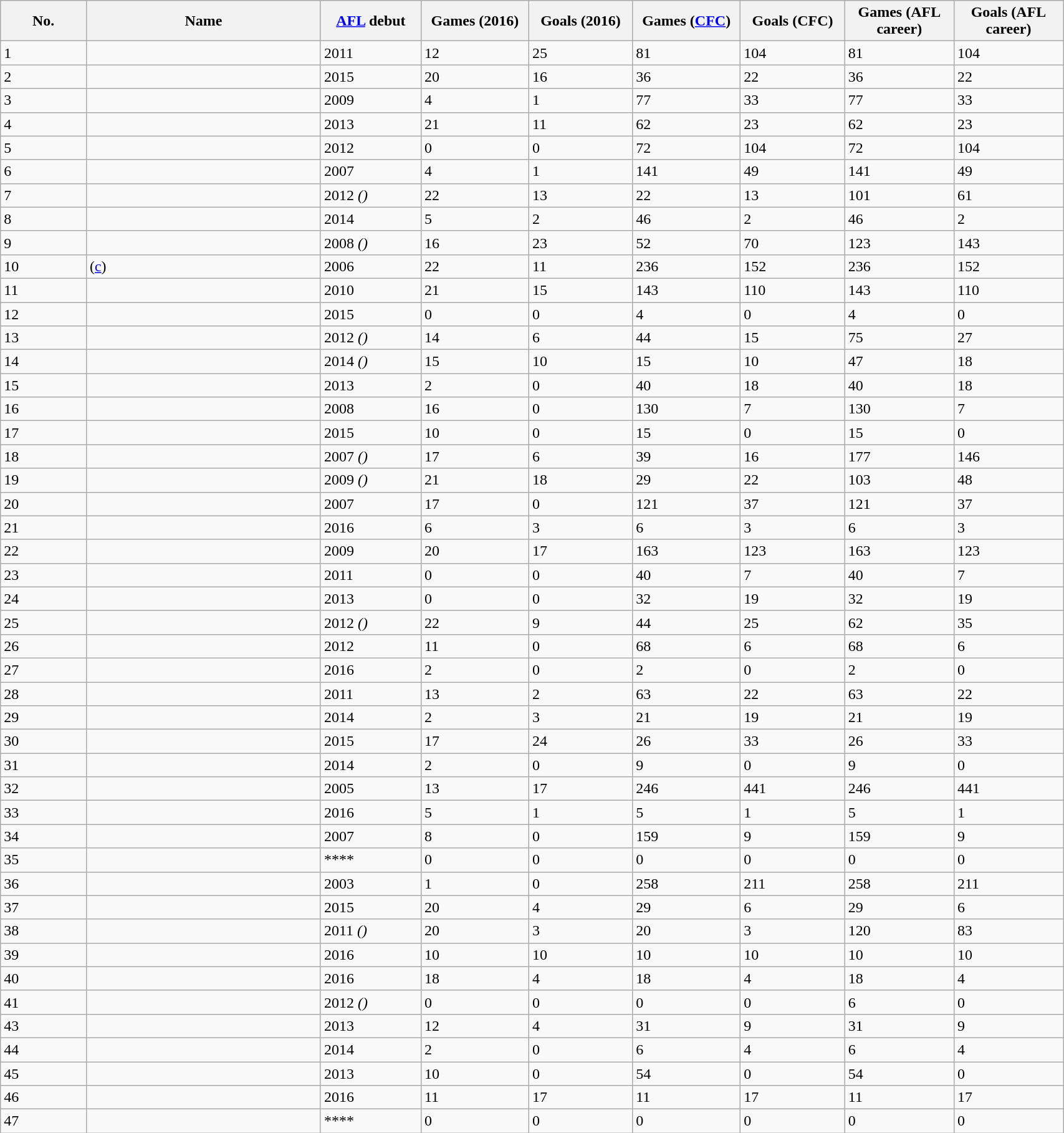<table class="wikitable sortable" style="width:90%;">
<tr style="background:#efefef;">
<th width=2%>No.</th>
<th width=6%>Name</th>
<th width=2%><a href='#'>AFL</a> debut</th>
<th width=2%>Games (2016)</th>
<th width=2%>Goals (2016)</th>
<th width=2%>Games (<a href='#'>CFC</a>)</th>
<th width=2%>Goals (CFC)</th>
<th width=2%>Games (AFL career)</th>
<th width=2%>Goals (AFL career)</th>
</tr>
<tr>
<td align=left>1</td>
<td></td>
<td>2011</td>
<td>12</td>
<td>25</td>
<td>81</td>
<td>104</td>
<td>81</td>
<td>104</td>
</tr>
<tr>
<td align=left>2</td>
<td></td>
<td>2015</td>
<td>20</td>
<td>16</td>
<td>36</td>
<td>22</td>
<td>36</td>
<td>22</td>
</tr>
<tr>
<td align=left>3</td>
<td></td>
<td>2009</td>
<td>4</td>
<td>1</td>
<td>77</td>
<td>33</td>
<td>77</td>
<td>33</td>
</tr>
<tr>
<td align=left>4</td>
<td></td>
<td>2013</td>
<td>21</td>
<td>11</td>
<td>62</td>
<td>23</td>
<td>62</td>
<td>23</td>
</tr>
<tr>
<td align=left>5</td>
<td></td>
<td>2012</td>
<td>0</td>
<td>0</td>
<td>72</td>
<td>104</td>
<td>72</td>
<td>104</td>
</tr>
<tr>
<td align=left>6</td>
<td></td>
<td>2007</td>
<td>4</td>
<td>1</td>
<td>141</td>
<td>49</td>
<td>141</td>
<td>49</td>
</tr>
<tr>
<td align=left>7</td>
<td></td>
<td>2012 <em>()</em></td>
<td>22</td>
<td>13</td>
<td>22</td>
<td>13</td>
<td>101</td>
<td>61</td>
</tr>
<tr>
<td align=left>8</td>
<td></td>
<td>2014</td>
<td>5</td>
<td>2</td>
<td>46</td>
<td>2</td>
<td>46</td>
<td>2</td>
</tr>
<tr>
<td align=left>9</td>
<td></td>
<td>2008 <em>()</em></td>
<td>16</td>
<td>23</td>
<td>52</td>
<td>70</td>
<td>123</td>
<td>143</td>
</tr>
<tr>
<td align=left>10</td>
<td> (<a href='#'>c</a>)</td>
<td>2006</td>
<td>22</td>
<td>11</td>
<td>236</td>
<td>152</td>
<td>236</td>
<td>152</td>
</tr>
<tr>
<td align=left>11</td>
<td></td>
<td>2010</td>
<td>21</td>
<td>15</td>
<td>143</td>
<td>110</td>
<td>143</td>
<td>110</td>
</tr>
<tr>
<td align=left>12</td>
<td></td>
<td>2015</td>
<td>0</td>
<td>0</td>
<td>4</td>
<td>0</td>
<td>4</td>
<td>0</td>
</tr>
<tr>
<td align=left>13</td>
<td></td>
<td>2012 <em>()</em></td>
<td>14</td>
<td>6</td>
<td>44</td>
<td>15</td>
<td>75</td>
<td>27</td>
</tr>
<tr>
<td align=left>14</td>
<td></td>
<td>2014 <em>()</em></td>
<td>15</td>
<td>10</td>
<td>15</td>
<td>10</td>
<td>47</td>
<td>18</td>
</tr>
<tr>
<td align=left>15</td>
<td></td>
<td>2013</td>
<td>2</td>
<td>0</td>
<td>40</td>
<td>18</td>
<td>40</td>
<td>18</td>
</tr>
<tr>
<td align=left>16</td>
<td></td>
<td>2008</td>
<td>16</td>
<td>0</td>
<td>130</td>
<td>7</td>
<td>130</td>
<td>7</td>
</tr>
<tr>
<td align=left>17</td>
<td></td>
<td>2015</td>
<td>10</td>
<td>0</td>
<td>15</td>
<td>0</td>
<td>15</td>
<td>0</td>
</tr>
<tr>
<td align=left>18</td>
<td></td>
<td>2007 <em>()</em></td>
<td>17</td>
<td>6</td>
<td>39</td>
<td>16</td>
<td>177</td>
<td>146</td>
</tr>
<tr>
<td align=left>19</td>
<td></td>
<td>2009 <em>()</em></td>
<td>21</td>
<td>18</td>
<td>29</td>
<td>22</td>
<td>103</td>
<td>48</td>
</tr>
<tr>
<td align=left>20</td>
<td></td>
<td>2007</td>
<td>17</td>
<td>0</td>
<td>121</td>
<td>37</td>
<td>121</td>
<td>37</td>
</tr>
<tr>
<td align=left>21</td>
<td></td>
<td>2016</td>
<td>6</td>
<td>3</td>
<td>6</td>
<td>3</td>
<td>6</td>
<td>3</td>
</tr>
<tr>
<td align=left>22</td>
<td></td>
<td>2009</td>
<td>20</td>
<td>17</td>
<td>163</td>
<td>123</td>
<td>163</td>
<td>123</td>
</tr>
<tr>
<td align=left>23</td>
<td></td>
<td>2011</td>
<td>0</td>
<td>0</td>
<td>40</td>
<td>7</td>
<td>40</td>
<td>7</td>
</tr>
<tr>
<td align=left>24</td>
<td></td>
<td>2013</td>
<td>0</td>
<td>0</td>
<td>32</td>
<td>19</td>
<td>32</td>
<td>19</td>
</tr>
<tr>
<td align=left>25</td>
<td></td>
<td>2012 <em>()</em></td>
<td>22</td>
<td>9</td>
<td>44</td>
<td>25</td>
<td>62</td>
<td>35</td>
</tr>
<tr>
<td align=left>26</td>
<td></td>
<td>2012</td>
<td>11</td>
<td>0</td>
<td>68</td>
<td>6</td>
<td>68</td>
<td>6</td>
</tr>
<tr>
<td align=left>27</td>
<td></td>
<td>2016</td>
<td>2</td>
<td>0</td>
<td>2</td>
<td>0</td>
<td>2</td>
<td>0</td>
</tr>
<tr>
<td align=left>28</td>
<td></td>
<td>2011</td>
<td>13</td>
<td>2</td>
<td>63</td>
<td>22</td>
<td>63</td>
<td>22</td>
</tr>
<tr>
<td align=left>29</td>
<td></td>
<td>2014</td>
<td>2</td>
<td>3</td>
<td>21</td>
<td>19</td>
<td>21</td>
<td>19</td>
</tr>
<tr>
<td align=left>30</td>
<td></td>
<td>2015</td>
<td>17</td>
<td>24</td>
<td>26</td>
<td>33</td>
<td>26</td>
<td>33</td>
</tr>
<tr>
<td align=left>31</td>
<td></td>
<td>2014</td>
<td>2</td>
<td>0</td>
<td>9</td>
<td>0</td>
<td>9</td>
<td>0</td>
</tr>
<tr>
<td align=left>32</td>
<td></td>
<td>2005</td>
<td>13</td>
<td>17</td>
<td>246</td>
<td>441</td>
<td>246</td>
<td>441</td>
</tr>
<tr>
<td align=left>33</td>
<td></td>
<td>2016</td>
<td>5</td>
<td>1</td>
<td>5</td>
<td>1</td>
<td>5</td>
<td>1</td>
</tr>
<tr>
<td align=left>34</td>
<td></td>
<td>2007</td>
<td>8</td>
<td>0</td>
<td>159</td>
<td>9</td>
<td>159</td>
<td>9</td>
</tr>
<tr>
<td align=left>35</td>
<td></td>
<td>****</td>
<td>0</td>
<td>0</td>
<td>0</td>
<td>0</td>
<td>0</td>
<td>0</td>
</tr>
<tr>
<td align=left>36</td>
<td></td>
<td>2003</td>
<td>1</td>
<td>0</td>
<td>258</td>
<td>211</td>
<td>258</td>
<td>211</td>
</tr>
<tr>
<td align=left>37</td>
<td></td>
<td>2015</td>
<td>20</td>
<td>4</td>
<td>29</td>
<td>6</td>
<td>29</td>
<td>6</td>
</tr>
<tr>
<td align=left>38</td>
<td></td>
<td>2011 <em>()</em></td>
<td>20</td>
<td>3</td>
<td>20</td>
<td>3</td>
<td>120</td>
<td>83</td>
</tr>
<tr>
<td align=left>39</td>
<td></td>
<td>2016</td>
<td>10</td>
<td>10</td>
<td>10</td>
<td>10</td>
<td>10</td>
<td>10</td>
</tr>
<tr>
<td align=left>40</td>
<td></td>
<td>2016</td>
<td>18</td>
<td>4</td>
<td>18</td>
<td>4</td>
<td>18</td>
<td>4</td>
</tr>
<tr>
<td align=left>41</td>
<td></td>
<td>2012 <em>()</em></td>
<td>0</td>
<td>0</td>
<td>0</td>
<td>0</td>
<td>6</td>
<td>0</td>
</tr>
<tr>
<td align=left>43</td>
<td></td>
<td>2013</td>
<td>12</td>
<td>4</td>
<td>31</td>
<td>9</td>
<td>31</td>
<td>9</td>
</tr>
<tr>
<td align=left>44</td>
<td></td>
<td>2014</td>
<td>2</td>
<td>0</td>
<td>6</td>
<td>4</td>
<td>6</td>
<td>4</td>
</tr>
<tr>
<td align=left>45</td>
<td></td>
<td>2013</td>
<td>10</td>
<td>0</td>
<td>54</td>
<td>0</td>
<td>54</td>
<td>0</td>
</tr>
<tr>
<td align=left>46</td>
<td></td>
<td>2016</td>
<td>11</td>
<td>17</td>
<td>11</td>
<td>17</td>
<td>11</td>
<td>17</td>
</tr>
<tr>
<td align=left>47</td>
<td></td>
<td>****</td>
<td>0</td>
<td>0</td>
<td>0</td>
<td>0</td>
<td>0</td>
<td>0</td>
</tr>
</table>
